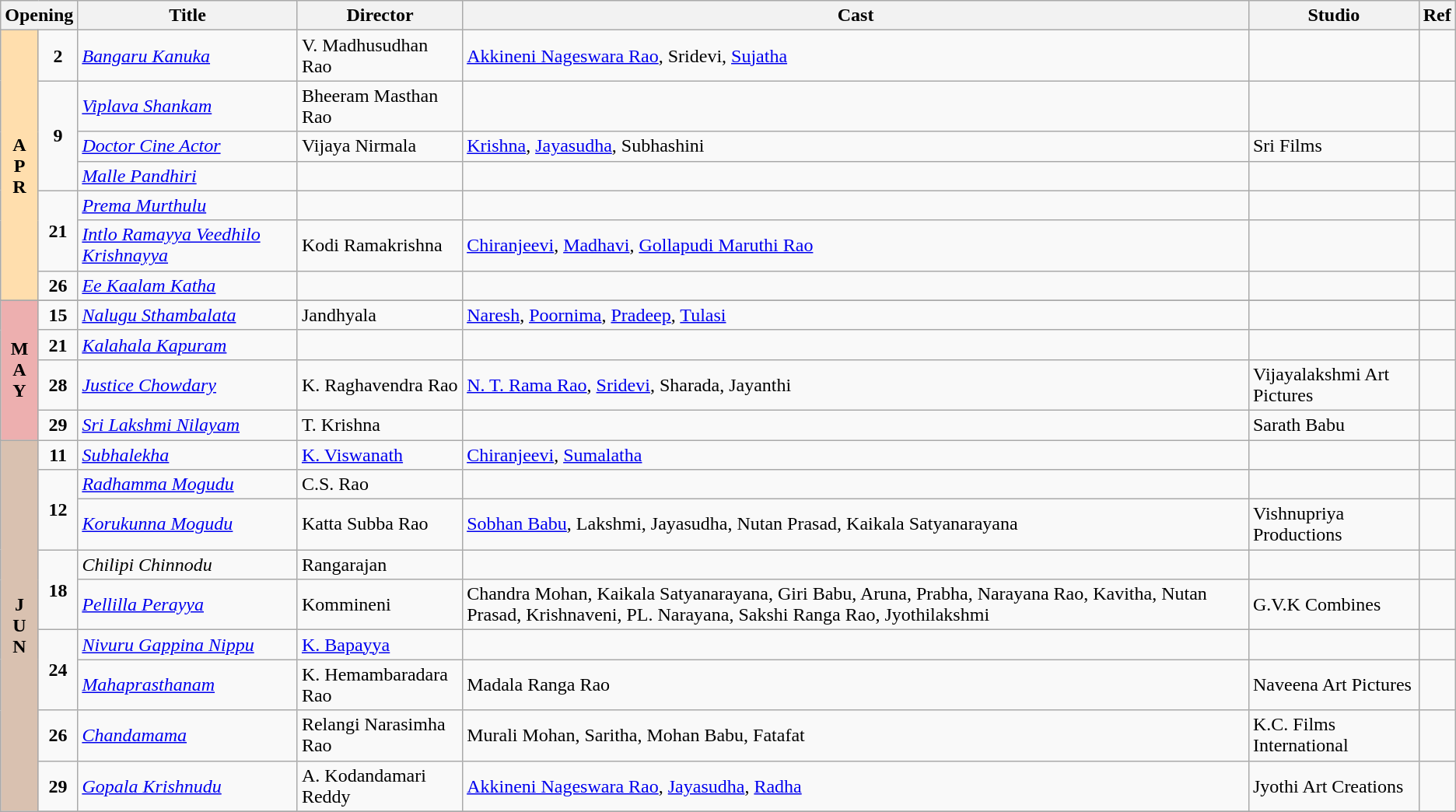<table class="wikitable">
<tr>
<th colspan="2">Opening</th>
<th>Title</th>
<th>Director</th>
<th>Cast</th>
<th>Studio</th>
<th>Ref</th>
</tr>
<tr April!>
<td rowspan="7" valign="center" align="center" style="background:#FFDEAD;"><strong>A<br>P<br>R</strong></td>
<td rowspan="1" align="center"><strong>2</strong></td>
<td><em><a href='#'>Bangaru Kanuka</a></em></td>
<td>V. Madhusudhan Rao</td>
<td><a href='#'>Akkineni Nageswara Rao</a>, Sridevi, <a href='#'>Sujatha</a></td>
<td></td>
<td></td>
</tr>
<tr>
<td rowspan="3" align="center"><strong>9</strong></td>
<td><em><a href='#'>Viplava Shankam</a></em></td>
<td>Bheeram Masthan Rao</td>
<td></td>
<td></td>
<td></td>
</tr>
<tr>
<td><em><a href='#'>Doctor Cine Actor</a></em></td>
<td>Vijaya Nirmala</td>
<td><a href='#'>Krishna</a>, <a href='#'>Jayasudha</a>, Subhashini</td>
<td>Sri Films</td>
<td></td>
</tr>
<tr>
<td><em><a href='#'>Malle Pandhiri</a></em></td>
<td></td>
<td></td>
<td></td>
<td></td>
</tr>
<tr>
<td rowspan="2" align="center"><strong>21</strong></td>
<td><em><a href='#'>Prema Murthulu</a></em></td>
<td></td>
<td></td>
<td></td>
<td></td>
</tr>
<tr>
<td><em><a href='#'>Intlo Ramayya Veedhilo Krishnayya</a></em></td>
<td>Kodi Ramakrishna</td>
<td><a href='#'>Chiranjeevi</a>, <a href='#'>Madhavi</a>, <a href='#'>Gollapudi Maruthi Rao</a></td>
<td></td>
<td></td>
</tr>
<tr>
<td align="center"><strong>26</strong></td>
<td><em><a href='#'>Ee Kaalam Katha</a></em></td>
<td></td>
<td></td>
<td></td>
<td></td>
</tr>
<tr>
</tr>
<tr May!>
<td rowspan="4" valign="center" align="center" style="background:#edafaf;"><strong>M<br>A<br>Y</strong></td>
<td rowspan="1" align="center"><strong>15</strong></td>
<td><em><a href='#'>Nalugu Sthambalata</a></em></td>
<td>Jandhyala</td>
<td><a href='#'>Naresh</a>, <a href='#'>Poornima</a>, <a href='#'>Pradeep</a>, <a href='#'>Tulasi</a></td>
<td></td>
<td></td>
</tr>
<tr>
<td rowspan="1" align="center"><strong>21</strong></td>
<td><em><a href='#'>Kalahala Kapuram</a></em></td>
<td></td>
<td></td>
<td></td>
<td></td>
</tr>
<tr>
<td rowspan="1" align="center"><strong>28</strong></td>
<td><em><a href='#'>Justice Chowdary</a></em></td>
<td>K. Raghavendra Rao</td>
<td><a href='#'>N. T. Rama Rao</a>, <a href='#'>Sridevi</a>, Sharada, Jayanthi</td>
<td>Vijayalakshmi Art Pictures</td>
<td></td>
</tr>
<tr>
<td rowspan="1" align="center"><strong>29</strong></td>
<td><em><a href='#'>Sri Lakshmi Nilayam</a></em></td>
<td>T. Krishna</td>
<td></td>
<td>Sarath Babu</td>
<td></td>
</tr>
<tr June!>
<td rowspan="10" valign="center" align="center" style="background:#d9c1b0;"><strong>J<br>U<br>N</strong></td>
<td rowspan="1" align="center"><strong>11</strong></td>
<td><em><a href='#'>Subhalekha</a></em></td>
<td><a href='#'>K. Viswanath</a></td>
<td><a href='#'>Chiranjeevi</a>, <a href='#'>Sumalatha</a></td>
<td></td>
<td></td>
</tr>
<tr>
<td rowspan="2" align="center"><strong>12</strong></td>
<td><em><a href='#'>Radhamma Mogudu</a></em></td>
<td>C.S. Rao</td>
<td></td>
<td></td>
<td></td>
</tr>
<tr>
<td><em><a href='#'>Korukunna Mogudu</a></em></td>
<td>Katta Subba Rao</td>
<td><a href='#'>Sobhan Babu</a>, Lakshmi, Jayasudha, Nutan Prasad, Kaikala Satyanarayana</td>
<td>Vishnupriya Productions</td>
<td></td>
</tr>
<tr>
<td rowspan="2" align="center"><strong>18</strong></td>
<td><em>Chilipi Chinnodu</em></td>
<td>Rangarajan</td>
<td></td>
<td></td>
<td></td>
</tr>
<tr>
<td><em><a href='#'>Pellilla Perayya</a></em></td>
<td>Kommineni</td>
<td>Chandra Mohan, Kaikala Satyanarayana, Giri Babu, Aruna, Prabha, Narayana Rao, Kavitha, Nutan Prasad, Krishnaveni, PL. Narayana, Sakshi Ranga Rao, Jyothilakshmi</td>
<td>G.V.K Combines</td>
<td></td>
</tr>
<tr>
<td rowspan="2" align="center"><strong>24</strong></td>
<td><em><a href='#'>Nivuru Gappina Nippu</a></em></td>
<td><a href='#'>K. Bapayya</a></td>
<td></td>
<td></td>
<td></td>
</tr>
<tr>
<td><em><a href='#'>Mahaprasthanam</a></em></td>
<td>K. Hemambaradara Rao</td>
<td>Madala Ranga Rao</td>
<td>Naveena Art Pictures</td>
<td></td>
</tr>
<tr>
<td rowspan="1" align="center"><strong>26</strong></td>
<td><em><a href='#'>Chandamama</a></em></td>
<td>Relangi Narasimha Rao</td>
<td>Murali Mohan, Saritha, Mohan Babu, Fatafat</td>
<td>K.C. Films International</td>
<td></td>
</tr>
<tr>
<td rowspan="1" align="center"><strong>29</strong></td>
<td><em><a href='#'>Gopala Krishnudu</a></em></td>
<td>A. Kodandamari Reddy</td>
<td><a href='#'>Akkineni Nageswara Rao</a>, <a href='#'>Jayasudha</a>, <a href='#'>Radha</a></td>
<td>Jyothi Art Creations</td>
<td></td>
</tr>
<tr>
</tr>
</table>
